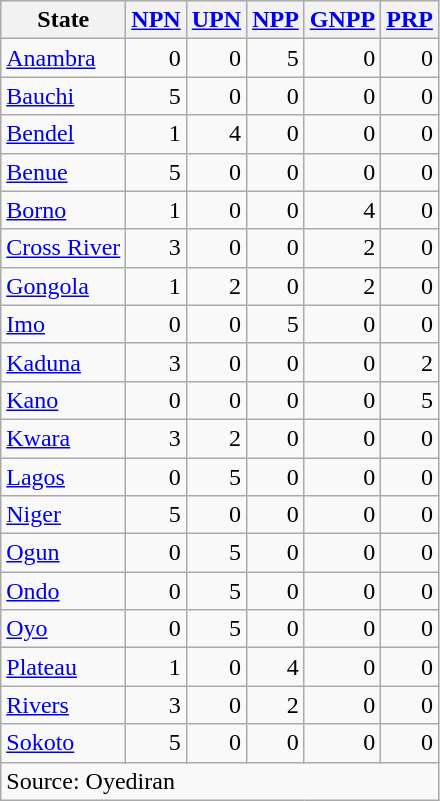<table class="wikitable sortable" style=text-align:right>
<tr>
<th>State</th>
<th><a href='#'>NPN</a></th>
<th><a href='#'>UPN</a></th>
<th><a href='#'>NPP</a></th>
<th><a href='#'>GNPP</a></th>
<th><a href='#'>PRP</a></th>
</tr>
<tr>
<td align=left><a href='#'>Anambra</a></td>
<td>0</td>
<td>0</td>
<td>5</td>
<td>0</td>
<td>0</td>
</tr>
<tr>
<td align=left><a href='#'>Bauchi</a></td>
<td>5</td>
<td>0</td>
<td>0</td>
<td>0</td>
<td>0</td>
</tr>
<tr>
<td align=left><a href='#'>Bendel</a></td>
<td>1</td>
<td>4</td>
<td>0</td>
<td>0</td>
<td>0</td>
</tr>
<tr>
<td align=left><a href='#'>Benue</a></td>
<td>5</td>
<td>0</td>
<td>0</td>
<td>0</td>
<td>0</td>
</tr>
<tr>
<td align=left><a href='#'>Borno</a></td>
<td>1</td>
<td>0</td>
<td>0</td>
<td>4</td>
<td>0</td>
</tr>
<tr>
<td align=left><a href='#'>Cross River</a></td>
<td>3</td>
<td>0</td>
<td>0</td>
<td>2</td>
<td>0</td>
</tr>
<tr>
<td align=left><a href='#'>Gongola</a></td>
<td>1</td>
<td>2</td>
<td>0</td>
<td>2</td>
<td>0</td>
</tr>
<tr>
<td align=left><a href='#'>Imo</a></td>
<td>0</td>
<td>0</td>
<td>5</td>
<td>0</td>
<td>0</td>
</tr>
<tr>
<td align=left><a href='#'>Kaduna</a></td>
<td>3</td>
<td>0</td>
<td>0</td>
<td>0</td>
<td>2</td>
</tr>
<tr>
<td align=left><a href='#'>Kano</a></td>
<td>0</td>
<td>0</td>
<td>0</td>
<td>0</td>
<td>5</td>
</tr>
<tr>
<td align=left><a href='#'>Kwara</a></td>
<td>3</td>
<td>2</td>
<td>0</td>
<td>0</td>
<td>0</td>
</tr>
<tr>
<td align=left><a href='#'>Lagos</a></td>
<td>0</td>
<td>5</td>
<td>0</td>
<td>0</td>
<td>0</td>
</tr>
<tr>
<td align=left><a href='#'>Niger</a></td>
<td>5</td>
<td>0</td>
<td>0</td>
<td>0</td>
<td>0</td>
</tr>
<tr>
<td align=left><a href='#'>Ogun</a></td>
<td>0</td>
<td>5</td>
<td>0</td>
<td>0</td>
<td>0</td>
</tr>
<tr>
<td align=left><a href='#'>Ondo</a></td>
<td>0</td>
<td>5</td>
<td>0</td>
<td>0</td>
<td>0</td>
</tr>
<tr>
<td align=left><a href='#'>Oyo</a></td>
<td>0</td>
<td>5</td>
<td>0</td>
<td>0</td>
<td>0</td>
</tr>
<tr>
<td align=left><a href='#'>Plateau</a></td>
<td>1</td>
<td>0</td>
<td>4</td>
<td>0</td>
<td>0</td>
</tr>
<tr>
<td align=left><a href='#'>Rivers</a></td>
<td>3</td>
<td>0</td>
<td>2</td>
<td>0</td>
<td>0</td>
</tr>
<tr>
<td align=left><a href='#'>Sokoto</a></td>
<td>5</td>
<td>0</td>
<td>0</td>
<td>0</td>
<td>0</td>
</tr>
<tr>
<td colspan=6 align=left>Source: Oyediran</td>
</tr>
</table>
